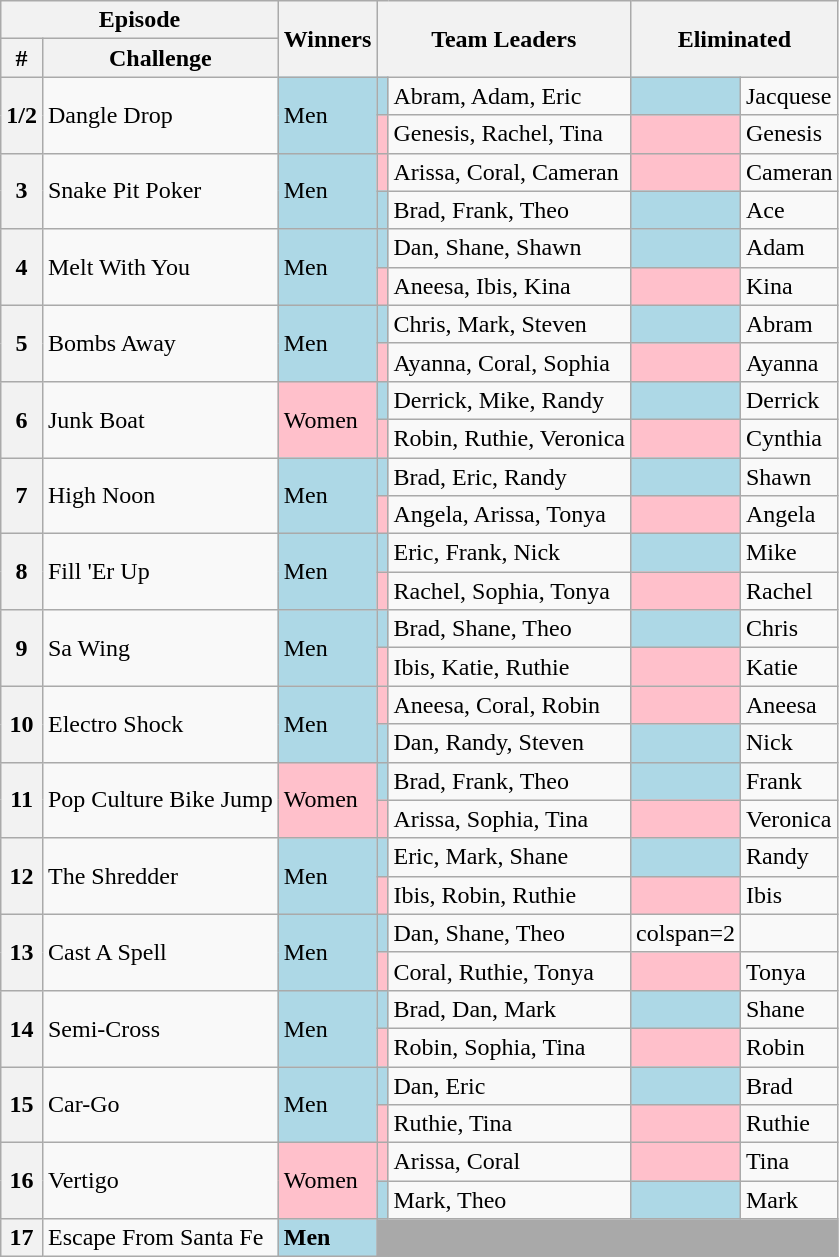<table class="wikitable" style="font-size:100%; white-space:nowrap;">
<tr>
<th colspan=2>Episode</th>
<th rowspan=2>Winners</th>
<th rowspan=2 colspan=2>Team Leaders</th>
<th rowspan=2 colspan=2>Eliminated</th>
</tr>
<tr>
<th>#</th>
<th>Challenge</th>
</tr>
<tr>
<th rowspan=2>1/2</th>
<td rowspan=2>Dangle Drop</td>
<td bgcolor="lightblue"rowspan=2>Men</td>
<td bgcolor="lightblue"></td>
<td>Abram, Adam, Eric</td>
<td bgcolor="lightblue"></td>
<td>Jacquese</td>
</tr>
<tr>
<td bgcolor="pink"></td>
<td>Genesis, Rachel, Tina</td>
<td bgcolor="pink"></td>
<td>Genesis</td>
</tr>
<tr>
<th rowspan=2>3</th>
<td rowspan=2>Snake Pit Poker</td>
<td bgcolor="lightblue" rowspan=2>Men</td>
<td bgcolor="pink"></td>
<td>Arissa, Coral, Cameran</td>
<td bgcolor="pink"></td>
<td>Cameran</td>
</tr>
<tr>
<td bgcolor="lightblue"></td>
<td>Brad, Frank, Theo</td>
<td bgcolor="lightblue"></td>
<td>Ace</td>
</tr>
<tr>
<th rowspan=2>4</th>
<td rowspan=2>Melt With You</td>
<td bgcolor="lightblue" rowspan=2>Men</td>
<td bgcolor="lightblue"></td>
<td>Dan, Shane, Shawn</td>
<td bgcolor="lightblue"></td>
<td>Adam</td>
</tr>
<tr>
<td bgcolor="pink"></td>
<td>Aneesa, Ibis, Kina</td>
<td bgcolor="pink"></td>
<td>Kina</td>
</tr>
<tr>
<th rowspan=2>5</th>
<td rowspan=2>Bombs Away</td>
<td bgcolor="lightblue" rowspan=2>Men</td>
<td bgcolor="lightblue"></td>
<td>Chris, Mark, Steven</td>
<td bgcolor="lightblue"></td>
<td>Abram</td>
</tr>
<tr>
<td bgcolor="pink"></td>
<td>Ayanna, Coral, Sophia</td>
<td bgcolor="pink"></td>
<td>Ayanna</td>
</tr>
<tr>
<th rowspan=2>6</th>
<td rowspan=2>Junk Boat</td>
<td bgcolor="pink" rowspan=2>Women</td>
<td bgcolor="lightblue"></td>
<td>Derrick, Mike, Randy</td>
<td bgcolor="lightblue"></td>
<td>Derrick</td>
</tr>
<tr>
<td bgcolor="pink"></td>
<td>Robin, Ruthie, Veronica</td>
<td bgcolor="pink"></td>
<td>Cynthia</td>
</tr>
<tr>
<th rowspan=2>7</th>
<td rowspan=2>High Noon</td>
<td bgcolor="lightblue" rowspan=2>Men</td>
<td bgcolor="lightblue"></td>
<td>Brad, Eric, Randy</td>
<td bgcolor="lightblue"></td>
<td>Shawn</td>
</tr>
<tr>
<td bgcolor="pink"></td>
<td>Angela, Arissa, Tonya</td>
<td bgcolor="pink"></td>
<td>Angela</td>
</tr>
<tr>
<th rowspan=2>8</th>
<td rowspan=2>Fill 'Er Up</td>
<td bgcolor="lightblue" rowspan=2>Men</td>
<td bgcolor="lightblue"></td>
<td>Eric, Frank, Nick</td>
<td bgcolor="lightblue"></td>
<td>Mike</td>
</tr>
<tr>
<td bgcolor="pink"></td>
<td>Rachel, Sophia, Tonya</td>
<td bgcolor="pink"></td>
<td>Rachel</td>
</tr>
<tr>
<th rowspan=2>9</th>
<td rowspan=2>Sa Wing</td>
<td bgcolor="lightblue" rowspan=2>Men</td>
<td bgcolor="lightblue"></td>
<td>Brad, Shane, Theo</td>
<td bgcolor="lightblue"></td>
<td>Chris</td>
</tr>
<tr>
<td bgcolor="pink"></td>
<td>Ibis, Katie, Ruthie</td>
<td bgcolor="pink"></td>
<td>Katie</td>
</tr>
<tr>
<th rowspan=2>10</th>
<td rowspan=2>Electro Shock</td>
<td bgcolor="lightblue" rowspan=2>Men</td>
<td bgcolor="pink"></td>
<td>Aneesa, Coral, Robin</td>
<td bgcolor="pink"></td>
<td>Aneesa</td>
</tr>
<tr>
<td bgcolor="lightblue"></td>
<td>Dan, Randy, Steven</td>
<td bgcolor="lightblue"></td>
<td>Nick</td>
</tr>
<tr>
<th rowspan=2>11</th>
<td rowspan=2>Pop Culture Bike Jump</td>
<td bgcolor="pink" rowspan=2>Women</td>
<td bgcolor="lightblue"></td>
<td>Brad, Frank, Theo</td>
<td bgcolor="lightblue"></td>
<td>Frank</td>
</tr>
<tr>
<td bgcolor="pink"></td>
<td>Arissa, Sophia, Tina</td>
<td bgcolor="pink"></td>
<td>Veronica</td>
</tr>
<tr>
<th rowspan=2>12</th>
<td rowspan=2>The Shredder</td>
<td bgcolor="lightblue" rowspan=2>Men</td>
<td bgcolor="lightblue"></td>
<td>Eric, Mark, Shane</td>
<td bgcolor="lightblue"></td>
<td>Randy</td>
</tr>
<tr>
<td bgcolor="pink"></td>
<td>Ibis, Robin, Ruthie</td>
<td bgcolor="pink"></td>
<td>Ibis</td>
</tr>
<tr>
<th rowspan=2>13</th>
<td rowspan=2>Cast A Spell</td>
<td bgcolor="lightblue" rowspan=2>Men</td>
<td bgcolor="lightblue"></td>
<td>Dan, Shane, Theo</td>
<td>colspan=2 </td>
</tr>
<tr>
<td bgcolor="pink"></td>
<td>Coral, Ruthie, Tonya</td>
<td bgcolor="pink"></td>
<td>Tonya</td>
</tr>
<tr>
<th rowspan=2>14</th>
<td rowspan=2>Semi-Cross</td>
<td bgcolor="lightblue" rowspan=2>Men</td>
<td bgcolor="lightblue"></td>
<td>Brad, Dan, Mark</td>
<td bgcolor="lightblue"></td>
<td>Shane</td>
</tr>
<tr>
<td bgcolor="pink"></td>
<td>Robin, Sophia, Tina</td>
<td bgcolor="pink"></td>
<td>Robin</td>
</tr>
<tr>
<th rowspan=2>15</th>
<td rowspan=2>Car-Go</td>
<td bgcolor="lightblue" rowspan=2>Men</td>
<td bgcolor="lightblue"></td>
<td>Dan, Eric</td>
<td bgcolor="lightblue"></td>
<td>Brad</td>
</tr>
<tr>
<td bgcolor="pink"></td>
<td>Ruthie, Tina</td>
<td bgcolor="pink"></td>
<td>Ruthie</td>
</tr>
<tr>
<th rowspan=2>16</th>
<td rowspan=2>Vertigo</td>
<td bgcolor="pink" rowspan=2>Women</td>
<td bgcolor="pink"></td>
<td>Arissa, Coral</td>
<td bgcolor="pink"></td>
<td>Tina</td>
</tr>
<tr>
<td bgcolor="lightblue"></td>
<td>Mark, Theo</td>
<td bgcolor="lightblue"></td>
<td>Mark</td>
</tr>
<tr>
<th>17</th>
<td>Escape From Santa Fe</td>
<td bgcolor="lightblue" rowspan=2><strong>Men</strong></td>
<td bgcolor="darkgray" colspan=4></td>
</tr>
</table>
